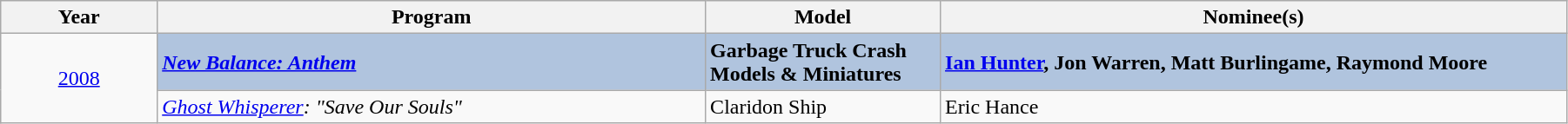<table class="wikitable" width="95%" cellpadding="5">
<tr>
<th width="10%">Year</th>
<th width="35%">Program</th>
<th width="15%">Model</th>
<th width="45%">Nominee(s)</th>
</tr>
<tr>
<td rowspan="2" style="text-align:center;"><a href='#'>2008</a><br></td>
<td style="background:#B0C4DE;"><strong><em><a href='#'>New Balance: Anthem</a></em></strong></td>
<td style="background:#B0C4DE;"><strong>Garbage Truck Crash Models & Miniatures</strong></td>
<td style="background:#B0C4DE;"><strong><a href='#'>Ian Hunter</a>, Jon Warren, Matt Burlingame, Raymond Moore</strong></td>
</tr>
<tr>
<td><em><a href='#'>Ghost Whisperer</a>: "Save Our Souls"</em></td>
<td>Claridon Ship</td>
<td>Eric Hance</td>
</tr>
</table>
